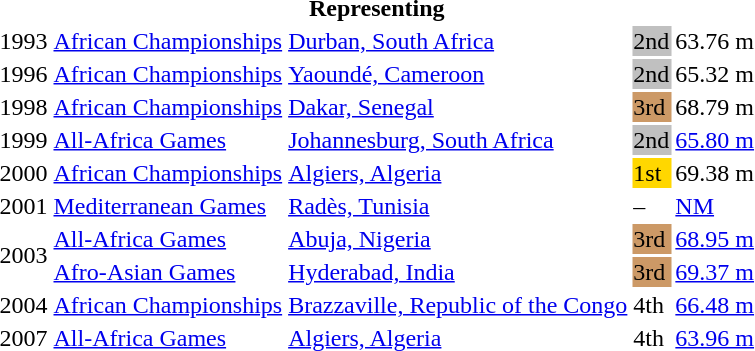<table>
<tr>
<th colspan="6">Representing </th>
</tr>
<tr>
<td>1993</td>
<td><a href='#'>African Championships</a></td>
<td><a href='#'>Durban, South Africa</a></td>
<td bgcolor=silver>2nd</td>
<td>63.76 m</td>
</tr>
<tr>
<td>1996</td>
<td><a href='#'>African Championships</a></td>
<td><a href='#'>Yaoundé, Cameroon</a></td>
<td bgcolor=silver>2nd</td>
<td>65.32 m</td>
</tr>
<tr>
<td>1998</td>
<td><a href='#'>African Championships</a></td>
<td><a href='#'>Dakar, Senegal</a></td>
<td bgcolor=cc9966>3rd</td>
<td>68.79 m</td>
</tr>
<tr>
<td>1999</td>
<td><a href='#'>All-Africa Games</a></td>
<td><a href='#'>Johannesburg, South Africa</a></td>
<td bgcolor=silver>2nd</td>
<td><a href='#'>65.80 m</a></td>
</tr>
<tr>
<td>2000</td>
<td><a href='#'>African Championships</a></td>
<td><a href='#'>Algiers, Algeria</a></td>
<td bgcolor=gold>1st</td>
<td>69.38 m</td>
</tr>
<tr>
<td>2001</td>
<td><a href='#'>Mediterranean Games</a></td>
<td><a href='#'>Radès, Tunisia</a></td>
<td>–</td>
<td><a href='#'>NM</a></td>
</tr>
<tr>
<td rowspan=2>2003</td>
<td><a href='#'>All-Africa Games</a></td>
<td><a href='#'>Abuja, Nigeria</a></td>
<td bgcolor=cc9966>3rd</td>
<td><a href='#'>68.95 m</a></td>
</tr>
<tr>
<td><a href='#'>Afro-Asian Games</a></td>
<td><a href='#'>Hyderabad, India</a></td>
<td bgcolor=cc9966>3rd</td>
<td><a href='#'>69.37 m</a></td>
</tr>
<tr>
<td>2004</td>
<td><a href='#'>African Championships</a></td>
<td><a href='#'>Brazzaville, Republic of the Congo</a></td>
<td>4th</td>
<td><a href='#'>66.48 m</a></td>
</tr>
<tr>
<td>2007</td>
<td><a href='#'>All-Africa Games</a></td>
<td><a href='#'>Algiers, Algeria</a></td>
<td>4th</td>
<td><a href='#'>63.96 m</a></td>
</tr>
</table>
